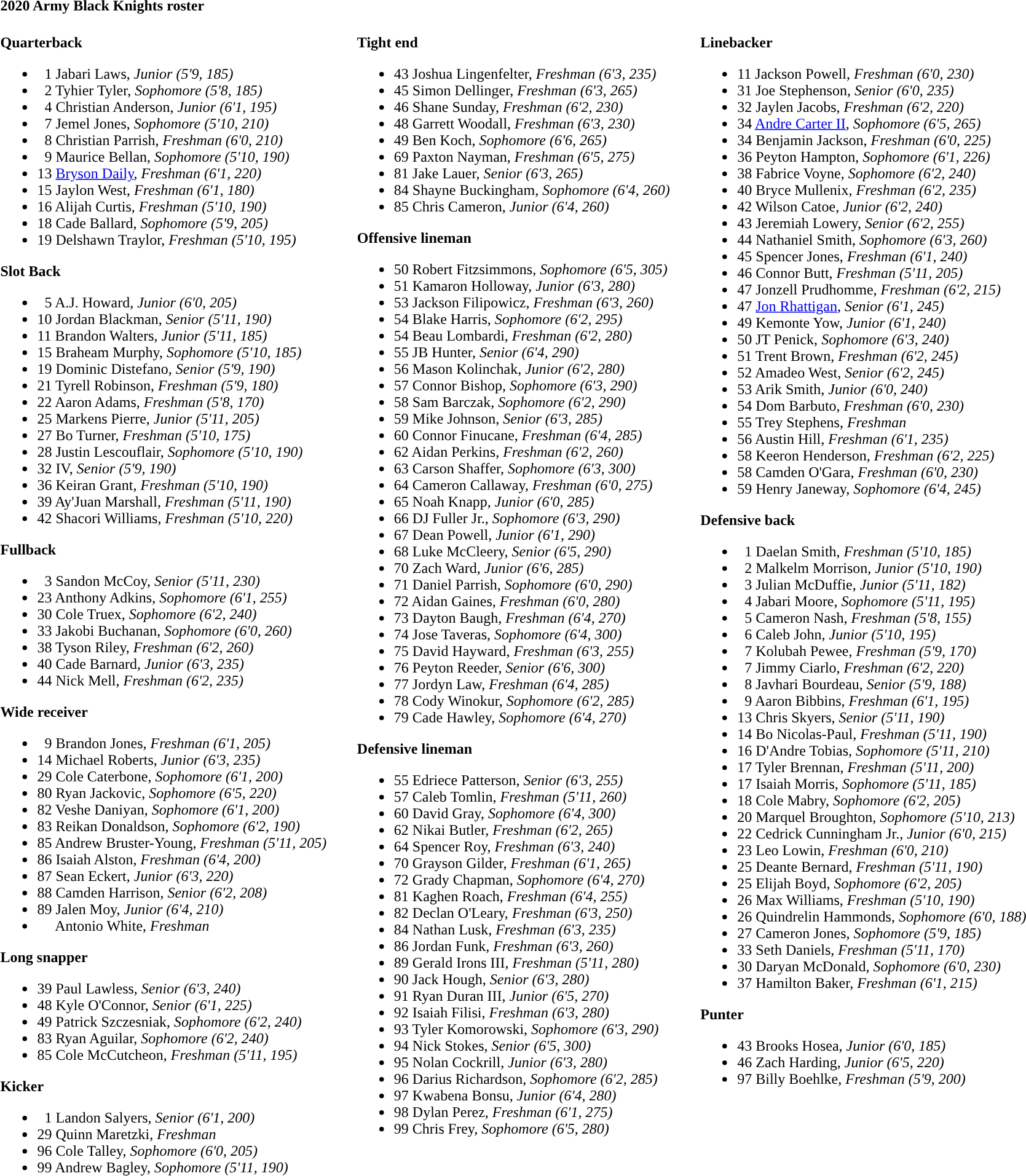<table class="toccolours" style="text-align: left;">
<tr>
<td colspan="5"><strong>2020 Army Black Knights roster</strong></td>
</tr>
<tr>
<td valign="top"><br><strong>Quarterback</strong><ul><li>  1  Jabari Laws, <em>Junior (5'9, 185)</em></li><li>  2  Tyhier Tyler, <em>Sophomore (5'8, 185)</em></li><li>  4  Christian Anderson, <em>Junior (6'1, 195)</em></li><li>  7  Jemel Jones, <em>Sophomore (5'10, 210)</em></li><li>  8  Christian Parrish, <em>Freshman (6'0, 210)</em></li><li>  9  Maurice Bellan, <em>Sophomore (5'10, 190)</em></li><li>13  <a href='#'>Bryson Daily</a>, <em>Freshman (6'1, 220)</em></li><li>15  Jaylon West, <em>Freshman (6'1, 180)</em></li><li>16  Alijah Curtis, <em>Freshman (5'10, 190)</em></li><li>18  Cade Ballard, <em>Sophomore (5'9, 205)</em></li><li>19  Delshawn Traylor, <em>Freshman (5'10, 195)</em></li></ul><strong>Slot Back</strong><ul><li>  5  A.J. Howard, <em>Junior (6'0, 205)</em></li><li>10  Jordan Blackman, <em>Senior (5'11, 190)</em></li><li>11  Brandon Walters, <em>Junior (5'11, 185)</em></li><li>15  Braheam Murphy, <em>Sophomore (5'10, 185)</em></li><li>19  Dominic Distefano, <em>Senior (5'9, 190)</em></li><li>21  Tyrell Robinson, <em>Freshman (5'9, 180)</em></li><li>22  Aaron Adams, <em>Freshman (5'8, 170)</em></li><li>25  Markens Pierre, <em>Junior (5'11, 205)</em></li><li>27  Bo Turner, <em>Freshman (5'10, 175)</em></li><li>28  Justin Lescouflair, <em>Sophomore (5'10, 190)</em></li><li>32   IV, <em>Senior (5'9, 190)</em></li><li>36  Keiran Grant, <em>Freshman (5'10, 190)</em></li><li>39  Ay'Juan Marshall, <em>Freshman (5'11, 190)</em></li><li>42  Shacori Williams, <em>Freshman (5'10, 220)</em></li></ul><strong>Fullback</strong><ul><li>  3  Sandon McCoy, <em>Senior (5'11, 230)</em></li><li>23  Anthony Adkins, <em>Sophomore (6'1, 255)</em></li><li>30  Cole Truex, <em>Sophomore (6'2, 240)</em></li><li>33  Jakobi Buchanan, <em>Sophomore (6'0, 260)</em></li><li>38  Tyson Riley, <em>Freshman (6'2, 260)</em></li><li>40  Cade Barnard, <em>Junior (6'3, 235)</em></li><li>44  Nick Mell, <em>Freshman (6'2, 235)</em></li></ul><strong>Wide receiver</strong><ul><li>  9  Brandon Jones, <em>Freshman (6'1, 205)</em></li><li>14  Michael Roberts, <em>Junior (6'3, 235)</em></li><li>29  Cole Caterbone, <em>Sophomore (6'1, 200)</em></li><li>80  Ryan Jackovic, <em>Sophomore (6'5, 220)</em></li><li>82  Veshe Daniyan, <em>Sophomore (6'1, 200)</em></li><li>83  Reikan Donaldson, <em>Sophomore (6'2, 190)</em></li><li>85  Andrew Bruster-Young, <em>Freshman (5'11, 205)</em></li><li>86  Isaiah Alston, <em>Freshman (6'4, 200)</em></li><li>87  Sean Eckert, <em>Junior (6'3, 220)</em></li><li>88  Camden Harrison, <em>Senior (6'2, 208)</em></li><li>89  Jalen Moy, <em>Junior (6'4, 210)</em></li><li>      Antonio White, <em>Freshman</em></li></ul><strong>Long snapper</strong><ul><li>39  Paul Lawless, <em>Senior (6'3, 240)</em></li><li>48  Kyle O'Connor, <em>Senior (6'1, 225)</em></li><li>49  Patrick Szczesniak, <em>Sophomore (6'2, 240)</em></li><li>83  Ryan Aguilar, <em>Sophomore (6'2, 240)</em></li><li>85  Cole McCutcheon, <em>Freshman (5'11, 195)</em></li></ul><strong>Kicker</strong><ul><li>  1  Landon Salyers, <em>Senior (6'1, 200)</em></li><li>29  Quinn Maretzki, <em>Freshman</em></li><li>96  Cole Talley, <em>Sophomore (6'0, 205)</em></li><li>99  Andrew Bagley, <em>Sophomore (5'11, 190)</em></li></ul></td>
<td width="25"> </td>
<td valign="top"><br><strong>Tight end</strong><ul><li>43  Joshua Lingenfelter, <em>Freshman (6'3, 235)</em></li><li>45  Simon Dellinger, <em>Freshman (6'3, 265)</em></li><li>46  Shane Sunday, <em>Freshman (6'2, 230)</em></li><li>48  Garrett Woodall, <em>Freshman (6'3, 230)</em></li><li>49  Ben Koch, <em>Sophomore (6'6, 265)</em></li><li>69  Paxton Nayman, <em>Freshman (6'5, 275)</em></li><li>81  Jake Lauer, <em>Senior (6'3, 265)</em></li><li>84  Shayne Buckingham, <em>Sophomore (6'4, 260)</em></li><li>85  Chris Cameron, <em>Junior (6'4, 260)</em></li></ul><strong>Offensive lineman</strong><ul><li>50  Robert Fitzsimmons, <em>Sophomore (6'5, 305)</em></li><li>51  Kamaron Holloway, <em>Junior (6'3, 280)</em></li><li>53  Jackson Filipowicz, <em>Freshman (6'3, 260)</em></li><li>54  Blake Harris, <em>Sophomore (6'2, 295)</em></li><li>54  Beau Lombardi, <em>Freshman (6'2, 280)</em></li><li>55  JB Hunter, <em>Senior (6'4, 290)</em></li><li>56  Mason Kolinchak, <em>Junior (6'2, 280)</em></li><li>57  Connor Bishop, <em>Sophomore (6'3, 290)</em></li><li>58  Sam Barczak, <em>Sophomore (6'2, 290)</em></li><li>59  Mike Johnson, <em>Senior (6'3, 285)</em></li><li>60  Connor Finucane, <em>Freshman (6'4, 285)</em></li><li>62  Aidan Perkins, <em>Freshman (6'2, 260)</em></li><li>63  Carson Shaffer, <em>Sophomore (6'3, 300)</em></li><li>64  Cameron Callaway, <em>Freshman (6'0, 275)</em></li><li>65  Noah Knapp, <em>Junior (6'0, 285)</em></li><li>66  DJ Fuller Jr., <em>Sophomore (6'3, 290)</em></li><li>67  Dean Powell, <em>Junior (6'1, 290)</em></li><li>68  Luke McCleery, <em>Senior (6'5, 290)</em></li><li>70  Zach Ward, <em>Junior (6'6, 285)</em></li><li>71  Daniel Parrish, <em>Sophomore (6'0, 290)</em></li><li>72  Aidan Gaines, <em>Freshman (6'0, 280)</em></li><li>73  Dayton Baugh, <em>Freshman (6'4, 270)</em></li><li>74  Jose Taveras, <em>Sophomore (6'4, 300)</em></li><li>75  David Hayward, <em>Freshman (6'3, 255)</em></li><li>76  Peyton Reeder, <em>Senior (6'6, 300)</em></li><li>77  Jordyn Law, <em>Freshman (6'4, 285)</em></li><li>78  Cody Winokur, <em>Sophomore (6'2, 285)</em></li><li>79  Cade Hawley, <em>Sophomore (6'4, 270)</em></li></ul><strong>Defensive lineman</strong><ul><li>55  Edriece Patterson, <em>Senior (6'3, 255)</em></li><li>57  Caleb Tomlin, <em>Freshman (5'11, 260)</em></li><li>60  David Gray, <em>Sophomore (6'4, 300)</em></li><li>62  Nikai Butler, <em>Freshman (6'2, 265)</em></li><li>64  Spencer Roy, <em>Freshman (6'3, 240)</em></li><li>70  Grayson Gilder, <em>Freshman (6'1, 265)</em></li><li>72  Grady Chapman, <em>Sophomore (6'4, 270)</em></li><li>81  Kaghen Roach, <em>Freshman (6'4, 255)</em></li><li>82  Declan O'Leary, <em>Freshman (6'3, 250)</em></li><li>84  Nathan Lusk, <em>Freshman (6'3, 235)</em></li><li>86  Jordan Funk, <em>Freshman (6'3, 260)</em></li><li>89  Gerald Irons III, <em>Freshman (5'11, 280)</em></li><li>90  Jack Hough, <em>Senior (6'3, 280)</em></li><li>91  Ryan Duran III, <em>Junior (6'5, 270)</em></li><li>92  Isaiah Filisi, <em>Freshman (6'3, 280)</em></li><li>93  Tyler Komorowski, <em>Sophomore (6'3, 290)</em></li><li>94  Nick Stokes, <em>Senior (6'5, 300)</em></li><li>95  Nolan Cockrill, <em>Junior (6'3, 280)</em></li><li>96  Darius Richardson, <em>Sophomore (6'2, 285)</em></li><li>97  Kwabena Bonsu, <em>Junior (6'4, 280)</em></li><li>98  Dylan Perez, <em>Freshman (6'1, 275)</em></li><li>99  Chris Frey, <em>Sophomore (6'5, 280)</em></li></ul></td>
<td width="25"> </td>
<td valign="top"><br><strong>Linebacker</strong><ul><li>11  Jackson Powell, <em>Freshman (6'0, 230)</em></li><li>31  Joe Stephenson, <em>Senior (6'0, 235)</em></li><li>32  Jaylen Jacobs, <em>Freshman (6'2, 220)</em></li><li>34  <a href='#'>Andre Carter II</a>, <em>Sophomore (6'5, 265)</em></li><li>34  Benjamin Jackson, <em>Freshman (6'0, 225)</em></li><li>36  Peyton Hampton, <em>Sophomore (6'1, 226)</em></li><li>38  Fabrice Voyne, <em>Sophomore (6'2, 240)</em></li><li>40  Bryce Mullenix, <em>Freshman (6'2, 235)</em></li><li>42  Wilson Catoe, <em>Junior (6'2, 240)</em></li><li>43  Jeremiah Lowery, <em>Senior (6'2, 255)</em></li><li>44  Nathaniel Smith, <em>Sophomore (6'3, 260)</em></li><li>45  Spencer Jones, <em>Freshman (6'1, 240)</em></li><li>46  Connor Butt, <em>Freshman (5'11, 205)</em></li><li>47  Jonzell Prudhomme, <em>Freshman (6'2, 215)</em></li><li>47  <a href='#'>Jon Rhattigan</a>, <em>Senior (6'1, 245)</em></li><li>49  Kemonte Yow, <em>Junior (6'1, 240)</em></li><li>50  JT Penick, <em>Sophomore (6'3, 240)</em></li><li>51  Trent Brown, <em>Freshman (6'2, 245)</em></li><li>52  Amadeo West, <em>Senior (6'2, 245)</em></li><li>53  Arik Smith, <em>Junior (6'0, 240)</em></li><li>54  Dom Barbuto, <em>Freshman (6'0, 230)</em></li><li>55  Trey Stephens, <em>Freshman</em></li><li>56  Austin Hill, <em>Freshman (6'1, 235)</em></li><li>58  Keeron Henderson, <em>Freshman (6'2, 225)</em></li><li>58  Camden O'Gara, <em>Freshman (6'0, 230)</em></li><li>59  Henry Janeway, <em>Sophomore (6'4, 245)</em></li></ul><strong>Defensive back</strong><ul><li>  1  Daelan Smith, <em>Freshman (5'10, 185)</em></li><li>  2  Malkelm Morrison, <em>Junior (5'10, 190)</em></li><li>  3  Julian McDuffie, <em>Junior (5'11, 182)</em></li><li>  4  Jabari Moore, <em>Sophomore (5'11, 195)</em></li><li>  5  Cameron Nash, <em>Freshman (5'8, 155)</em></li><li>  6  Caleb John, <em>Junior (5'10, 195)</em></li><li>  7  Kolubah Pewee, <em>Freshman (5'9, 170)</em></li><li>  7  Jimmy Ciarlo, <em>Freshman (6'2, 220)</em></li><li>  8  Javhari Bourdeau, <em>Senior (5'9, 188)</em></li><li>  9  Aaron Bibbins, <em>Freshman (6'1, 195)</em></li><li>13  Chris Skyers, <em>Senior (5'11, 190)</em></li><li>14  Bo Nicolas-Paul, <em>Freshman (5'11, 190)</em></li><li>16  D'Andre Tobias, <em>Sophomore (5'11, 210)</em></li><li>17  Tyler Brennan, <em>Freshman (5'11, 200)</em></li><li>17  Isaiah Morris, <em>Sophomore (5'11, 185)</em></li><li>18  Cole Mabry, <em>Sophomore (6'2, 205)</em></li><li>20  Marquel Broughton, <em>Sophomore (5'10, 213)</em></li><li>22  Cedrick Cunningham Jr., <em>Junior (6'0, 215)</em></li><li>23  Leo Lowin, <em>Freshman (6'0, 210)</em></li><li>25  Deante Bernard, <em>Freshman (5'11, 190)</em></li><li>25  Elijah Boyd, <em>Sophomore (6'2, 205)</em></li><li>26  Max Williams, <em>Freshman (5'10, 190)</em></li><li>26  Quindrelin Hammonds, <em>Sophomore (6'0, 188)</em></li><li>27  Cameron Jones, <em>Sophomore (5'9, 185)</em></li><li>33  Seth Daniels, <em>Freshman (5'11, 170)</em></li><li>30  Daryan McDonald, <em>Sophomore (6'0, 230)</em></li><li>37  Hamilton Baker, <em>Freshman (6'1, 215)</em></li></ul><strong>Punter</strong><ul><li>43  Brooks Hosea, <em>Junior (6'0, 185)</em></li><li>46  Zach Harding, <em>Junior (6'5, 220)</em></li><li>97  Billy Boehlke, <em>Freshman (5'9, 200)</em></li></ul></td>
</tr>
</table>
